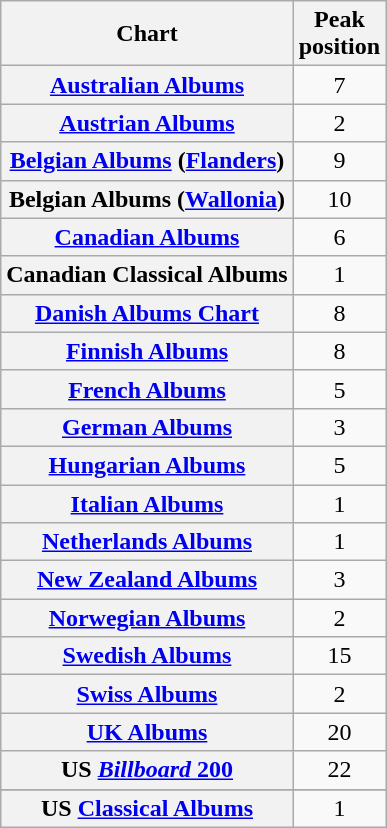<table class="wikitable plainrowheaders sortable" style="text-align:center;" border="1">
<tr>
<th scope="col">Chart</th>
<th scope="col">Peak<br>position<br></th>
</tr>
<tr>
<th scope="row"><a href='#'>Australian Albums</a></th>
<td>7</td>
</tr>
<tr>
<th scope="row"><a href='#'>Austrian Albums</a></th>
<td>2</td>
</tr>
<tr>
<th scope="row"><a href='#'>Belgian Albums</a> (<a href='#'>Flanders</a>)</th>
<td>9</td>
</tr>
<tr>
<th scope="row">Belgian Albums (<a href='#'>Wallonia</a>)</th>
<td>10</td>
</tr>
<tr>
<th scope="row"><a href='#'>Canadian Albums</a></th>
<td>6</td>
</tr>
<tr>
<th scope="row">Canadian Classical Albums</th>
<td>1</td>
</tr>
<tr>
<th scope="row"><a href='#'>Danish Albums Chart</a></th>
<td>8</td>
</tr>
<tr>
<th scope="row"><a href='#'>Finnish Albums</a></th>
<td>8</td>
</tr>
<tr>
<th scope="row"><a href='#'>French Albums</a></th>
<td>5</td>
</tr>
<tr>
<th scope="row"><a href='#'>German Albums</a></th>
<td>3</td>
</tr>
<tr>
<th scope="row"><a href='#'>Hungarian Albums</a></th>
<td>5</td>
</tr>
<tr>
<th scope="row"><a href='#'>Italian Albums</a></th>
<td>1</td>
</tr>
<tr>
<th scope="row"><a href='#'>Netherlands Albums</a></th>
<td>1</td>
</tr>
<tr>
<th scope="row"><a href='#'>New Zealand Albums</a></th>
<td>3</td>
</tr>
<tr>
<th scope="row"><a href='#'>Norwegian Albums</a></th>
<td>2</td>
</tr>
<tr>
<th scope="row"><a href='#'>Swedish Albums</a></th>
<td>15</td>
</tr>
<tr>
<th scope="row"><a href='#'>Swiss Albums</a></th>
<td>2</td>
</tr>
<tr>
<th scope="row"><a href='#'>UK Albums</a></th>
<td>20</td>
</tr>
<tr>
<th scope="row">US <a href='#'><em>Billboard</em> 200</a></th>
<td>22</td>
</tr>
<tr>
</tr>
<tr>
<th scope="row">US <a href='#'>Classical Albums</a></th>
<td>1</td>
</tr>
</table>
